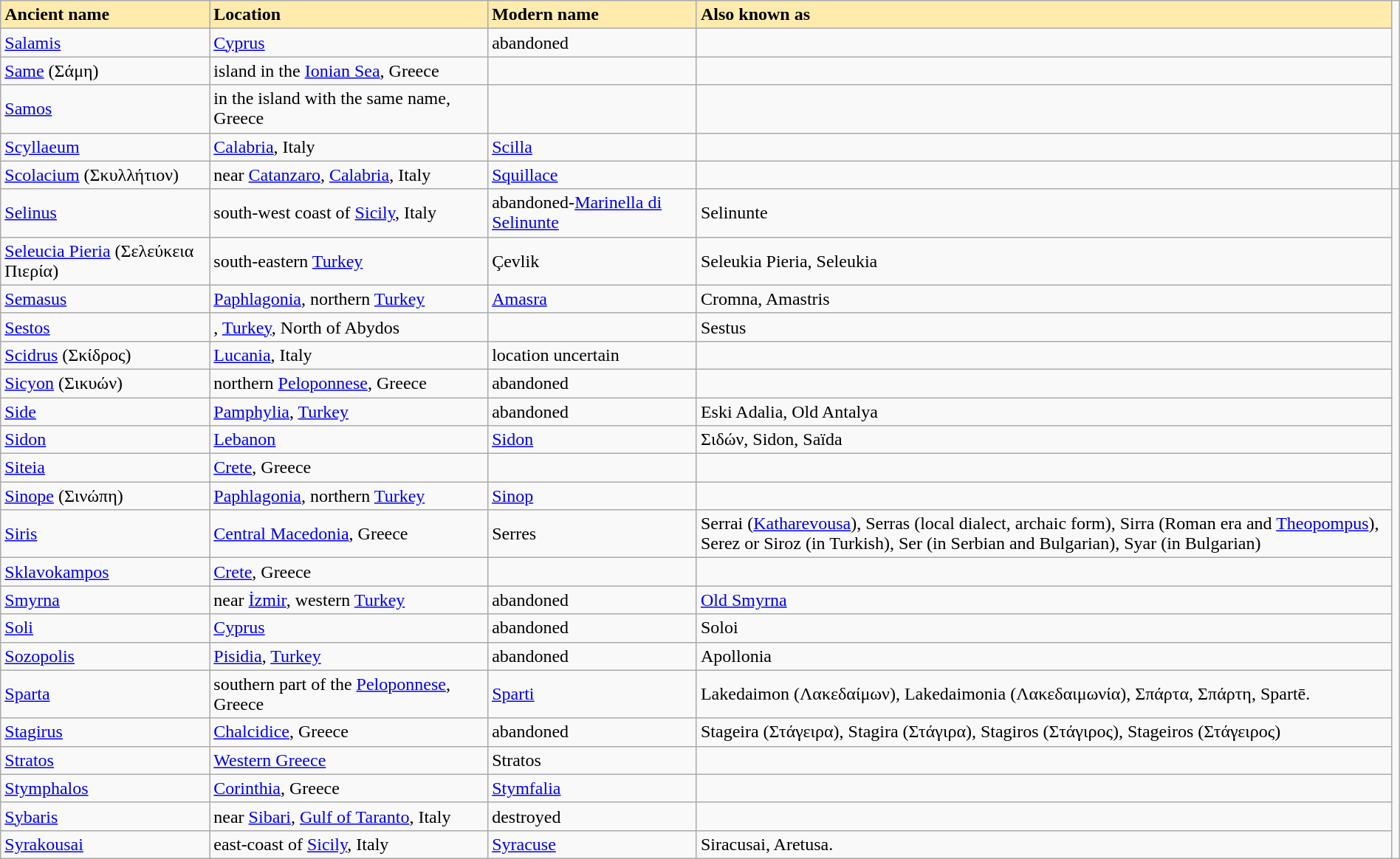<table class="wikitable" width="100%">
<tr>
<td width="15%" bgcolor="#FFEBAD"><strong>Ancient name</strong></td>
<td width="20%" bgcolor="#FFEBAD"><strong>Location</strong></td>
<td width="15%" bgcolor="#FFEBAD"><strong>Modern name</strong></td>
<td width="50%" bgcolor="#FFEBAD"><strong>Also known as</strong></td>
</tr>
<tr>
<td><a href='#'>Salamis</a></td>
<td><a href='#'>Cyprus</a></td>
<td>abandoned</td>
<td></td>
</tr>
<tr>
<td><a href='#'>Same</a> (Σάμη)</td>
<td>island in the <a href='#'>Ionian Sea</a>, Greece</td>
<td></td>
<td></td>
</tr>
<tr>
<td><a href='#'>Samos</a></td>
<td>in the island with the same name, Greece</td>
<td></td>
<td></td>
</tr>
<tr>
<td><a href='#'>Scyllaeum</a></td>
<td><a href='#'>Calabria</a>, Italy</td>
<td><a href='#'>Scilla</a></td>
<td></td>
<td></td>
</tr>
<tr>
<td><a href='#'>Scolacium</a> (Σκυλλήτιον)</td>
<td>near <a href='#'>Catanzaro</a>, <a href='#'>Calabria</a>, Italy</td>
<td><a href='#'>Squillace</a></td>
<td></td>
<td></td>
</tr>
<tr>
<td><a href='#'>Selinus</a></td>
<td>south-west coast of <a href='#'>Sicily</a>, Italy</td>
<td>abandoned-<a href='#'>Marinella di Selinunte</a></td>
<td>Selinunte</td>
</tr>
<tr>
<td><a href='#'>Seleucia Pieria</a> (Σελεύκεια Πιερία)</td>
<td>south-eastern <a href='#'>Turkey</a></td>
<td>Çevlik</td>
<td>Seleukia Pieria, Seleukia</td>
</tr>
<tr>
<td><a href='#'>Semasus</a></td>
<td><a href='#'>Paphlagonia</a>, northern <a href='#'>Turkey</a></td>
<td><a href='#'>Amasra</a></td>
<td>Cromna, Amastris</td>
</tr>
<tr>
<td><a href='#'>Sestos</a></td>
<td>, <a href='#'>Turkey</a>, North of Abydos</td>
<td></td>
<td>Sestus</td>
</tr>
<tr>
<td><a href='#'>Scidrus</a> (Σκίδρος)</td>
<td><a href='#'>Lucania</a>, Italy</td>
<td>location uncertain</td>
<td></td>
</tr>
<tr>
<td><a href='#'>Sicyon</a> (Σικυών)</td>
<td>northern <a href='#'>Peloponnese</a>, Greece</td>
<td>abandoned</td>
<td></td>
</tr>
<tr>
<td><a href='#'>Side</a></td>
<td><a href='#'>Pamphylia</a>, <a href='#'>Turkey</a></td>
<td>abandoned</td>
<td>Eski Adalia, Old Antalya</td>
</tr>
<tr>
<td><a href='#'>Sidon</a></td>
<td><a href='#'>Lebanon</a></td>
<td><a href='#'>Sidon</a></td>
<td>Σιδών, Sidon, Saïda</td>
</tr>
<tr>
<td><a href='#'>Siteia</a></td>
<td><a href='#'>Crete</a>, Greece</td>
<td></td>
<td></td>
</tr>
<tr>
<td><a href='#'>Sinope</a> (Σινώπη)</td>
<td><a href='#'>Paphlagonia</a>, northern <a href='#'>Turkey</a></td>
<td><a href='#'>Sinop</a></td>
<td></td>
</tr>
<tr>
<td><a href='#'>Siris</a></td>
<td><a href='#'>Central Macedonia</a>, Greece</td>
<td>Serres</td>
<td>Serrai (<a href='#'>Katharevousa</a>), Serras (local dialect, archaic form), Sirra (Roman era and <a href='#'>Theopompus</a>), Serez or Siroz (in Turkish), Ser (in Serbian and Bulgarian), Syar (in Bulgarian)</td>
</tr>
<tr>
<td><a href='#'>Sklavokampos</a></td>
<td><a href='#'>Crete</a>, Greece</td>
<td></td>
<td></td>
</tr>
<tr>
<td><a href='#'>Smyrna</a></td>
<td>near <a href='#'>İzmir</a>, western <a href='#'>Turkey</a></td>
<td>abandoned</td>
<td><a href='#'>Old Smyrna</a></td>
</tr>
<tr>
<td><a href='#'>Soli</a></td>
<td><a href='#'>Cyprus</a></td>
<td>abandoned</td>
<td>Soloi</td>
</tr>
<tr>
<td><a href='#'>Sozopolis</a></td>
<td><a href='#'>Pisidia</a>, <a href='#'>Turkey</a></td>
<td>abandoned</td>
<td>Apollonia</td>
</tr>
<tr>
<td><a href='#'>Sparta</a></td>
<td>southern part of the <a href='#'>Peloponnese</a>, Greece</td>
<td><a href='#'>Sparti</a></td>
<td>Lakedaimon (Λακεδαίμων), Lakedaimonia (Λακεδαιμωνία), Σπάρτα, Σπάρτη, Spartē.</td>
</tr>
<tr>
<td><a href='#'>Stagirus</a></td>
<td><a href='#'>Chalcidice</a>, Greece</td>
<td>abandoned</td>
<td>Stageira (Στάγειρα), Stagira (Στάγιρα), Stagiros (Στάγιρος), Stageiros (Στάγειρος)</td>
</tr>
<tr>
<td><a href='#'>Stratos</a></td>
<td><a href='#'>Western Greece</a></td>
<td>Stratos</td>
<td></td>
</tr>
<tr>
<td><a href='#'>Stymphalos</a></td>
<td><a href='#'>Corinthia</a>, Greece</td>
<td><a href='#'>Stymfalia</a></td>
<td></td>
</tr>
<tr>
<td><a href='#'>Sybaris</a></td>
<td>near <a href='#'>Sibari</a>, <a href='#'>Gulf of Taranto</a>, Italy</td>
<td>destroyed</td>
<td></td>
</tr>
<tr>
<td><a href='#'>Syrakousai</a></td>
<td>east-coast of <a href='#'>Sicily</a>, Italy</td>
<td><a href='#'>Syracuse</a></td>
<td>Siracusai, Aretusa.</td>
</tr>
</table>
